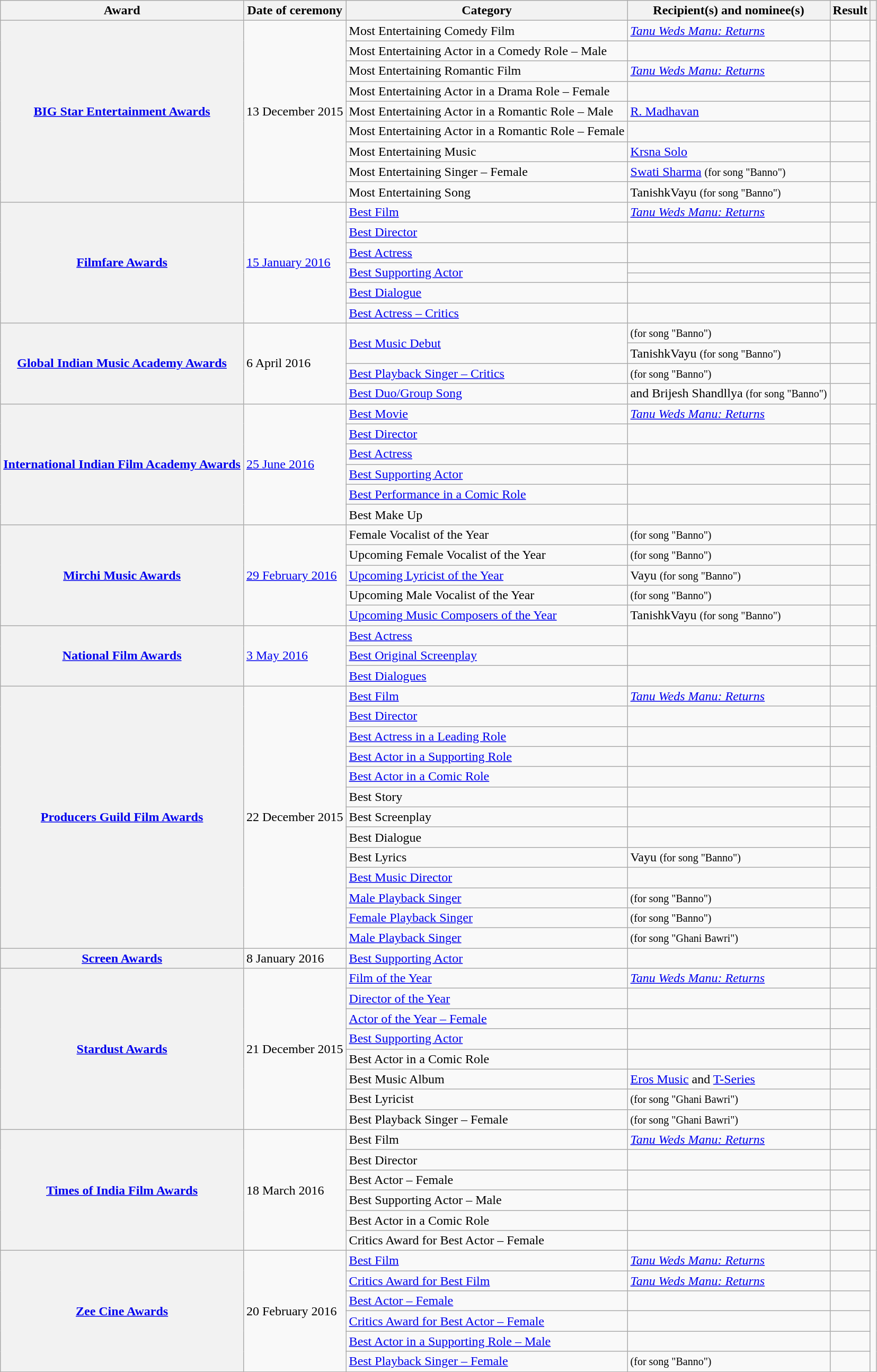<table class="wikitable plainrowheaders sortable">
<tr>
<th scope="col">Award</th>
<th scope="col">Date of ceremony</th>
<th scope="col">Category</th>
<th scope="col">Recipient(s) and nominee(s)</th>
<th scope="col">Result</th>
<th scope="col" class="unsortable"></th>
</tr>
<tr>
<th scope="row" rowspan="9"><a href='#'>BIG Star Entertainment Awards</a></th>
<td rowspan="9">13 December 2015</td>
<td>Most Entertaining Comedy Film</td>
<td><em><a href='#'>Tanu Weds Manu: Returns</a></em></td>
<td></td>
<td style="text-align:center;" rowspan="9"><br><br></td>
</tr>
<tr>
<td>Most Entertaining Actor in a Comedy Role – Male</td>
<td></td>
<td></td>
</tr>
<tr>
<td>Most Entertaining Romantic Film</td>
<td><em><a href='#'>Tanu Weds Manu: Returns</a></em></td>
<td></td>
</tr>
<tr>
<td>Most Entertaining Actor in a Drama Role – Female</td>
<td></td>
<td></td>
</tr>
<tr>
<td>Most Entertaining Actor in a Romantic Role – Male</td>
<td><a href='#'>R. Madhavan</a></td>
<td></td>
</tr>
<tr>
<td>Most Entertaining Actor in a Romantic Role – Female</td>
<td></td>
<td></td>
</tr>
<tr>
<td>Most Entertaining Music</td>
<td><a href='#'>Krsna Solo</a></td>
<td></td>
</tr>
<tr>
<td>Most Entertaining Singer – Female</td>
<td><a href='#'>Swati Sharma</a> <small>(for song "Banno")</small></td>
<td></td>
</tr>
<tr>
<td>Most Entertaining Song</td>
<td>TanishkVayu <small>(for song "Banno")</small></td>
<td></td>
</tr>
<tr>
<th scope="row" rowspan="7"><a href='#'>Filmfare Awards</a></th>
<td rowspan="7"><a href='#'>15 January 2016</a></td>
<td><a href='#'>Best Film</a></td>
<td><em><a href='#'>Tanu Weds Manu: Returns</a></em></td>
<td></td>
<td style="text-align:center;" rowspan="7"><br></td>
</tr>
<tr>
<td><a href='#'>Best Director</a></td>
<td></td>
<td></td>
</tr>
<tr>
<td><a href='#'>Best Actress</a></td>
<td></td>
<td></td>
</tr>
<tr>
<td rowspan="2"><a href='#'>Best Supporting Actor</a></td>
<td></td>
<td></td>
</tr>
<tr>
<td></td>
<td></td>
</tr>
<tr>
<td><a href='#'>Best Dialogue</a></td>
<td></td>
<td></td>
</tr>
<tr>
<td><a href='#'>Best Actress – Critics</a></td>
<td></td>
<td></td>
</tr>
<tr>
<th scope="row" rowspan="4"><a href='#'>Global Indian Music Academy Awards</a></th>
<td rowspan="4">6 April 2016</td>
<td rowspan="2"><a href='#'>Best Music Debut</a></td>
<td> <small>(for song "Banno")</small></td>
<td></td>
<td rowspan="4" style="text-align:center;"><br><br></td>
</tr>
<tr>
<td>TanishkVayu <small>(for song "Banno")</small></td>
<td></td>
</tr>
<tr>
<td><a href='#'>Best Playback Singer – Critics</a></td>
<td> <small>(for song "Banno")</small></td>
<td></td>
</tr>
<tr>
<td><a href='#'>Best Duo/Group Song</a></td>
<td> and Brijesh Shandllya <small>(for song "Banno")</small></td>
<td></td>
</tr>
<tr>
<th scope="row" rowspan="6"><a href='#'>International Indian Film Academy Awards</a></th>
<td rowspan="6"><a href='#'>25 June 2016</a></td>
<td><a href='#'>Best Movie</a></td>
<td><em><a href='#'>Tanu Weds Manu: Returns</a></em></td>
<td></td>
<td style="text-align:center;" rowspan="6"><br></td>
</tr>
<tr>
<td><a href='#'>Best Director</a></td>
<td></td>
<td></td>
</tr>
<tr>
<td><a href='#'>Best Actress</a></td>
<td></td>
<td></td>
</tr>
<tr>
<td><a href='#'>Best Supporting Actor</a></td>
<td></td>
<td></td>
</tr>
<tr>
<td><a href='#'>Best Performance in a Comic Role</a></td>
<td></td>
<td></td>
</tr>
<tr>
<td>Best Make Up</td>
<td></td>
<td></td>
</tr>
<tr>
<th scope="row" rowspan="5"><a href='#'>Mirchi Music Awards</a></th>
<td rowspan="5"><a href='#'>29 February 2016</a></td>
<td>Female Vocalist of the Year</td>
<td> <small>(for song "Banno")</small></td>
<td></td>
<td rowspan="5" style="text-align:center;"></td>
</tr>
<tr>
<td>Upcoming Female Vocalist of the Year</td>
<td> <small>(for song "Banno")</small></td>
<td></td>
</tr>
<tr>
<td><a href='#'>Upcoming Lyricist of the Year</a></td>
<td>Vayu <small>(for song "Banno")</small></td>
<td></td>
</tr>
<tr>
<td>Upcoming Male Vocalist of the Year</td>
<td> <small>(for song "Banno")</small></td>
<td></td>
</tr>
<tr>
<td><a href='#'>Upcoming Music Composers of the Year</a></td>
<td>TanishkVayu <small>(for song "Banno")</small></td>
<td></td>
</tr>
<tr>
<th scope="row" rowspan="3"><a href='#'>National Film Awards</a></th>
<td rowspan="3"><a href='#'>3 May 2016</a></td>
<td><a href='#'>Best Actress</a></td>
<td></td>
<td></td>
<td rowspan="3" style="text-align:center;"><br></td>
</tr>
<tr>
<td><a href='#'>Best Original Screenplay</a></td>
<td></td>
<td></td>
</tr>
<tr>
<td><a href='#'>Best Dialogues</a></td>
<td></td>
<td></td>
</tr>
<tr>
<th scope="row" rowspan="13"><a href='#'>Producers Guild Film Awards</a></th>
<td rowspan="13">22 December 2015</td>
<td><a href='#'>Best Film</a></td>
<td><em><a href='#'>Tanu Weds Manu: Returns</a></em></td>
<td></td>
<td style="text-align:center;" rowspan="13"><br></td>
</tr>
<tr>
<td><a href='#'>Best Director</a></td>
<td></td>
<td></td>
</tr>
<tr>
<td><a href='#'>Best Actress in a Leading Role</a></td>
<td></td>
<td></td>
</tr>
<tr>
<td><a href='#'>Best Actor in a Supporting Role</a></td>
<td></td>
<td></td>
</tr>
<tr>
<td><a href='#'>Best Actor in a Comic Role</a></td>
<td></td>
<td></td>
</tr>
<tr>
<td>Best Story</td>
<td></td>
<td></td>
</tr>
<tr>
<td>Best Screenplay</td>
<td></td>
<td></td>
</tr>
<tr>
<td>Best Dialogue</td>
<td></td>
<td></td>
</tr>
<tr>
<td>Best Lyrics</td>
<td>Vayu <small>(for song "Banno")</small></td>
<td></td>
</tr>
<tr>
<td><a href='#'>Best Music Director</a></td>
<td></td>
<td></td>
</tr>
<tr>
<td><a href='#'>Male Playback Singer</a></td>
<td> <small>(for song "Banno")</small></td>
<td></td>
</tr>
<tr>
<td><a href='#'>Female Playback Singer</a></td>
<td> <small>(for song "Banno")</small></td>
<td></td>
</tr>
<tr>
<td><a href='#'>Male Playback Singer</a></td>
<td> <small>(for song "Ghani Bawri")</small></td>
<td></td>
</tr>
<tr>
<th scope="row"><a href='#'>Screen Awards</a></th>
<td>8 January 2016</td>
<td><a href='#'>Best Supporting Actor</a></td>
<td></td>
<td></td>
<td style="text-align:center;"></td>
</tr>
<tr>
<th scope="row" rowspan="8"><a href='#'>Stardust Awards</a></th>
<td rowspan="8">21 December 2015</td>
<td><a href='#'>Film of the Year</a></td>
<td><em><a href='#'>Tanu Weds Manu: Returns</a></em></td>
<td></td>
<td style="text-align:center;" rowspan="8"><br></td>
</tr>
<tr>
<td><a href='#'>Director of the Year</a></td>
<td></td>
<td></td>
</tr>
<tr>
<td><a href='#'>Actor of the Year –  Female</a></td>
<td></td>
<td></td>
</tr>
<tr>
<td><a href='#'>Best Supporting Actor</a></td>
<td></td>
<td></td>
</tr>
<tr>
<td>Best Actor in a Comic Role</td>
<td></td>
<td></td>
</tr>
<tr>
<td>Best Music Album</td>
<td><a href='#'>Eros Music</a> and <a href='#'>T-Series</a></td>
<td></td>
</tr>
<tr>
<td>Best Lyricist</td>
<td> <small>(for song "Ghani Bawri")</small></td>
<td></td>
</tr>
<tr>
<td>Best Playback Singer – Female</td>
<td> <small>(for song "Ghani Bawri")</small></td>
<td></td>
</tr>
<tr>
<th scope="row" rowspan="6"><a href='#'>Times of India Film Awards</a></th>
<td rowspan="6">18 March 2016</td>
<td>Best Film</td>
<td><em><a href='#'>Tanu Weds Manu: Returns</a></em></td>
<td></td>
<td style="text-align:center;" rowspan="6"><br></td>
</tr>
<tr>
<td>Best Director</td>
<td></td>
<td></td>
</tr>
<tr>
<td>Best Actor – Female</td>
<td></td>
<td></td>
</tr>
<tr>
<td>Best Supporting Actor – Male</td>
<td></td>
<td></td>
</tr>
<tr>
<td>Best Actor in a Comic Role</td>
<td></td>
<td></td>
</tr>
<tr>
<td>Critics Award for Best Actor – Female</td>
<td></td>
<td></td>
</tr>
<tr>
<th scope="row" rowspan="6"><a href='#'>Zee Cine Awards</a></th>
<td rowspan="6">20 February 2016</td>
<td><a href='#'>Best Film</a></td>
<td><em><a href='#'>Tanu Weds Manu: Returns</a></em></td>
<td></td>
<td style="text-align:center;" rowspan="6"><br><br></td>
</tr>
<tr>
<td><a href='#'>Critics Award for Best Film</a></td>
<td><em><a href='#'>Tanu Weds Manu: Returns</a></em></td>
<td></td>
</tr>
<tr>
<td><a href='#'>Best Actor – Female</a></td>
<td></td>
<td></td>
</tr>
<tr>
<td><a href='#'>Critics Award for Best Actor – Female</a></td>
<td></td>
<td></td>
</tr>
<tr>
<td><a href='#'>Best Actor in a Supporting Role – Male</a></td>
<td></td>
<td></td>
</tr>
<tr>
<td><a href='#'>Best Playback Singer – Female</a></td>
<td> <small>(for song "Banno")</small></td>
<td></td>
</tr>
</table>
